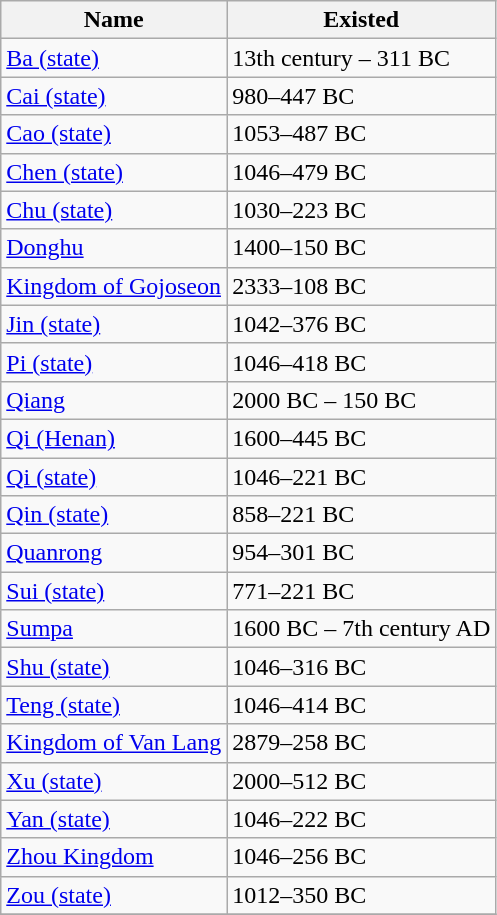<table class=wikitable border="1">
<tr>
<th>Name</th>
<th>Existed</th>
</tr>
<tr>
<td><a href='#'>Ba (state)</a></td>
<td>13th century – 311 BC</td>
</tr>
<tr>
<td><a href='#'>Cai (state)</a></td>
<td>980–447 BC</td>
</tr>
<tr>
<td><a href='#'>Cao (state)</a></td>
<td>1053–487 BC</td>
</tr>
<tr>
<td><a href='#'>Chen (state)</a></td>
<td>1046–479 BC</td>
</tr>
<tr>
<td><a href='#'>Chu (state)</a></td>
<td>1030–223 BC</td>
</tr>
<tr>
<td><a href='#'>Donghu</a></td>
<td>1400–150 BC</td>
</tr>
<tr>
<td><a href='#'>Kingdom of Gojoseon</a></td>
<td>2333–108 BC</td>
</tr>
<tr>
<td><a href='#'>Jin (state)</a></td>
<td>1042–376 BC</td>
</tr>
<tr>
<td><a href='#'>Pi (state)</a></td>
<td>1046–418 BC</td>
</tr>
<tr>
<td><a href='#'>Qiang</a></td>
<td>2000 BC – 150 BC</td>
</tr>
<tr>
<td><a href='#'>Qi (Henan)</a></td>
<td>1600–445 BC</td>
</tr>
<tr>
<td><a href='#'>Qi (state)</a></td>
<td>1046–221 BC</td>
</tr>
<tr>
<td><a href='#'>Qin (state)</a></td>
<td>858–221 BC</td>
</tr>
<tr>
<td><a href='#'>Quanrong</a></td>
<td>954–301 BC</td>
</tr>
<tr>
<td><a href='#'>Sui (state)</a></td>
<td>771–221 BC</td>
</tr>
<tr>
<td><a href='#'>Sumpa</a></td>
<td>1600 BC – 7th century AD</td>
</tr>
<tr>
<td><a href='#'>Shu (state)</a></td>
<td>1046–316 BC</td>
</tr>
<tr>
<td><a href='#'>Teng (state)</a></td>
<td>1046–414 BC</td>
</tr>
<tr>
<td><a href='#'>Kingdom of Van Lang</a></td>
<td>2879–258 BC</td>
</tr>
<tr>
<td><a href='#'>Xu (state)</a></td>
<td>2000–512 BC</td>
</tr>
<tr>
<td><a href='#'>Yan (state)</a></td>
<td>1046–222 BC</td>
</tr>
<tr>
<td><a href='#'>Zhou Kingdom</a></td>
<td>1046–256 BC</td>
</tr>
<tr>
<td><a href='#'>Zou (state)</a></td>
<td>1012–350 BC</td>
</tr>
<tr>
</tr>
</table>
